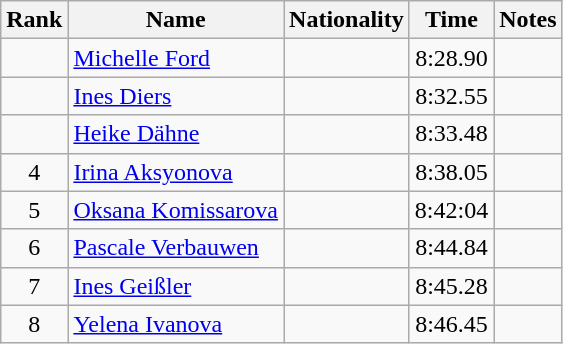<table class="wikitable sortable" style="text-align:center">
<tr>
<th>Rank</th>
<th>Name</th>
<th>Nationality</th>
<th>Time</th>
<th>Notes</th>
</tr>
<tr>
<td></td>
<td align=left><a href='#'>Michelle Ford</a></td>
<td align=left></td>
<td>8:28.90</td>
<td></td>
</tr>
<tr>
<td></td>
<td align=left><a href='#'>Ines Diers</a></td>
<td align=left></td>
<td>8:32.55</td>
<td></td>
</tr>
<tr>
<td></td>
<td align=left><a href='#'>Heike Dähne</a></td>
<td align=left></td>
<td>8:33.48</td>
<td></td>
</tr>
<tr>
<td>4</td>
<td align=left><a href='#'>Irina Aksyonova</a></td>
<td align=left></td>
<td>8:38.05</td>
<td></td>
</tr>
<tr>
<td>5</td>
<td align=left><a href='#'>Oksana Komissarova</a></td>
<td align=left></td>
<td>8:42:04</td>
<td></td>
</tr>
<tr>
<td>6</td>
<td align=left><a href='#'>Pascale Verbauwen</a></td>
<td align=left></td>
<td>8:44.84</td>
<td></td>
</tr>
<tr>
<td>7</td>
<td align=left><a href='#'>Ines Geißler</a></td>
<td align=left></td>
<td>8:45.28</td>
<td></td>
</tr>
<tr>
<td>8</td>
<td align=left><a href='#'>Yelena Ivanova</a></td>
<td align=left></td>
<td>8:46.45</td>
<td></td>
</tr>
</table>
